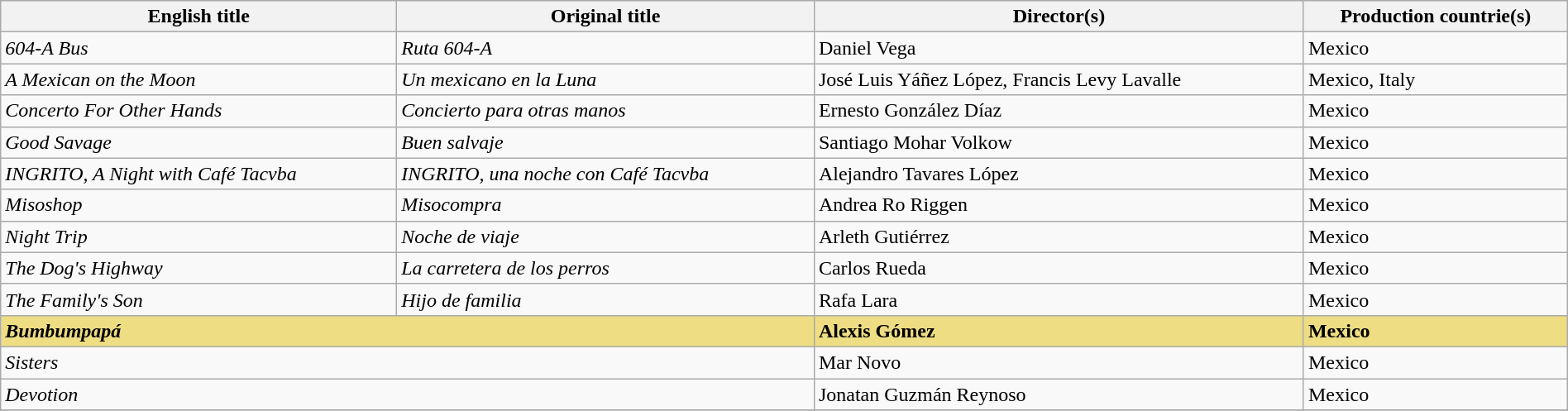<table class="sortable wikitable" style="width:100%; margin-bottom:4px" cellpadding="5">
<tr>
<th scope="col">English title</th>
<th scope="col">Original title</th>
<th scope="col">Director(s)</th>
<th scope="col">Production countrie(s)</th>
</tr>
<tr>
<td><em>604-A Bus</em></td>
<td><em>Ruta 604-A</em></td>
<td>Daniel Vega</td>
<td>Mexico</td>
</tr>
<tr>
<td><em>A Mexican on the Moon</em></td>
<td><em>Un mexicano en la Luna</em></td>
<td>José Luis Yáñez López, Francis Levy Lavalle</td>
<td>Mexico, Italy</td>
</tr>
<tr>
<td><em>Concerto For Other Hands</em></td>
<td><em>Concierto para otras manos</em></td>
<td>Ernesto González Díaz</td>
<td>Mexico</td>
</tr>
<tr>
<td><em>Good Savage</em></td>
<td><em>Buen salvaje</em></td>
<td>Santiago Mohar Volkow</td>
<td>Mexico</td>
</tr>
<tr>
<td><em>INGRITO, A Night with Café Tacvba</em></td>
<td><em>INGRITO, una noche con Café Tacvba</em></td>
<td>Alejandro Tavares López</td>
<td>Mexico</td>
</tr>
<tr>
<td><em>Misoshop</em></td>
<td><em>Misocompra</em></td>
<td>Andrea Ro Riggen</td>
<td>Mexico</td>
</tr>
<tr>
<td><em>Night Trip</em></td>
<td><em>Noche de viaje</em></td>
<td>Arleth Gutiérrez</td>
<td>Mexico</td>
</tr>
<tr>
<td><em>The Dog's Highway</em></td>
<td><em>La carretera de los perros</em></td>
<td>Carlos Rueda</td>
<td>Mexico</td>
</tr>
<tr>
<td><em>The Family's Son</em></td>
<td><em>Hijo de familia</em></td>
<td>Rafa Lara</td>
<td>Mexico</td>
</tr>
<tr style="background:#EEDD82">
<td colspan="2"><strong><em>Bumbumpapá</em></strong></td>
<td><strong>Alexis Gómez</strong></td>
<td><strong>Mexico</strong></td>
</tr>
<tr>
<td colspan="2"><em>Sisters</em></td>
<td>Mar Novo</td>
<td>Mexico</td>
</tr>
<tr>
<td colspan="2"><em>Devotion</em></td>
<td>Jonatan Guzmán Reynoso</td>
<td>Mexico</td>
</tr>
<tr>
</tr>
</table>
